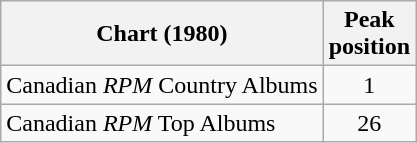<table class="wikitable">
<tr>
<th>Chart (1980)</th>
<th>Peak<br>position</th>
</tr>
<tr>
<td>Canadian <em>RPM</em> Country Albums</td>
<td align="center">1</td>
</tr>
<tr>
<td>Canadian <em>RPM</em> Top Albums</td>
<td align="center">26</td>
</tr>
</table>
